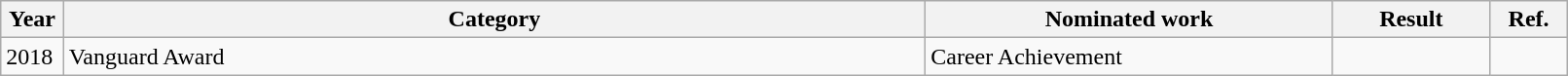<table class="wikitable" style="width:85%;">
<tr>
<th style="width:4%;">Year</th>
<th style="width:55%;">Category</th>
<th style="width:26%;">Nominated work</th>
<th style="width:10%;">Result</th>
<th width=5%>Ref.</th>
</tr>
<tr>
<td>2018</td>
<td>Vanguard Award</td>
<td>Career Achievement</td>
<td></td>
<td align="center"></td>
</tr>
</table>
